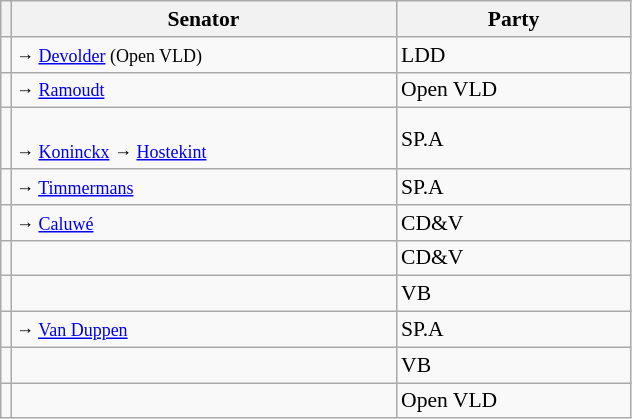<table class="sortable wikitable" style="text-align:left; font-size:90%">
<tr>
<th></th>
<th width="250">Senator</th>
<th width="150">Party</th>
</tr>
<tr>
<td></td>
<td align=left> <small>→ <a href='#'>Devolder</a> (Open VLD)</small></td>
<td>LDD</td>
</tr>
<tr>
<td></td>
<td align=left> <small>→ <a href='#'>Ramoudt</a></small></td>
<td>Open VLD</td>
</tr>
<tr>
<td></td>
<td align=left><br><small>→ <a href='#'>Koninckx</a> → <a href='#'>Hostekint</a></small></td>
<td>SP.A</td>
</tr>
<tr>
<td></td>
<td align=left> <small>→ <a href='#'>Timmermans</a></small></td>
<td>SP.A</td>
</tr>
<tr>
<td></td>
<td align=left> <small>→ <a href='#'>Caluwé</a></small></td>
<td>CD&V</td>
</tr>
<tr>
<td></td>
<td align=left></td>
<td>CD&V</td>
</tr>
<tr>
<td></td>
<td align=left></td>
<td>VB</td>
</tr>
<tr>
<td></td>
<td align=left> <small>→ <a href='#'>Van Duppen</a></small></td>
<td>SP.A</td>
</tr>
<tr>
<td></td>
<td align=left></td>
<td>VB</td>
</tr>
<tr>
<td></td>
<td align=left></td>
<td>Open VLD</td>
</tr>
</table>
